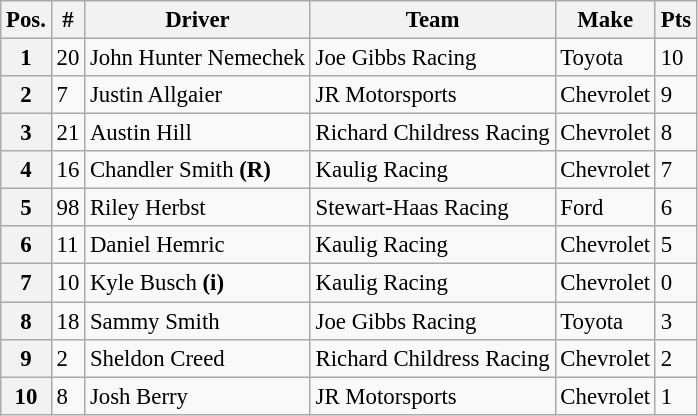<table class="wikitable" style="font-size:95%">
<tr>
<th>Pos.</th>
<th>#</th>
<th>Driver</th>
<th>Team</th>
<th>Make</th>
<th>Pts</th>
</tr>
<tr>
<th>1</th>
<td>20</td>
<td>John Hunter Nemechek</td>
<td>Joe Gibbs Racing</td>
<td>Toyota</td>
<td>10</td>
</tr>
<tr>
<th>2</th>
<td>7</td>
<td>Justin Allgaier</td>
<td>JR Motorsports</td>
<td>Chevrolet</td>
<td>9</td>
</tr>
<tr>
<th>3</th>
<td>21</td>
<td>Austin Hill</td>
<td>Richard Childress Racing</td>
<td>Chevrolet</td>
<td>8</td>
</tr>
<tr>
<th>4</th>
<td>16</td>
<td>Chandler Smith <strong>(R)</strong></td>
<td>Kaulig Racing</td>
<td>Chevrolet</td>
<td>7</td>
</tr>
<tr>
<th>5</th>
<td>98</td>
<td>Riley Herbst</td>
<td>Stewart-Haas Racing</td>
<td>Ford</td>
<td>6</td>
</tr>
<tr>
<th>6</th>
<td>11</td>
<td>Daniel Hemric</td>
<td>Kaulig Racing</td>
<td>Chevrolet</td>
<td>5</td>
</tr>
<tr>
<th>7</th>
<td>10</td>
<td>Kyle Busch <strong>(i)</strong></td>
<td>Kaulig Racing</td>
<td>Chevrolet</td>
<td>0</td>
</tr>
<tr>
<th>8</th>
<td>18</td>
<td>Sammy Smith</td>
<td>Joe Gibbs Racing</td>
<td>Toyota</td>
<td>3</td>
</tr>
<tr>
<th>9</th>
<td>2</td>
<td>Sheldon Creed</td>
<td>Richard Childress Racing</td>
<td>Chevrolet</td>
<td>2</td>
</tr>
<tr>
<th>10</th>
<td>8</td>
<td>Josh Berry</td>
<td>JR Motorsports</td>
<td>Chevrolet</td>
<td>1</td>
</tr>
</table>
